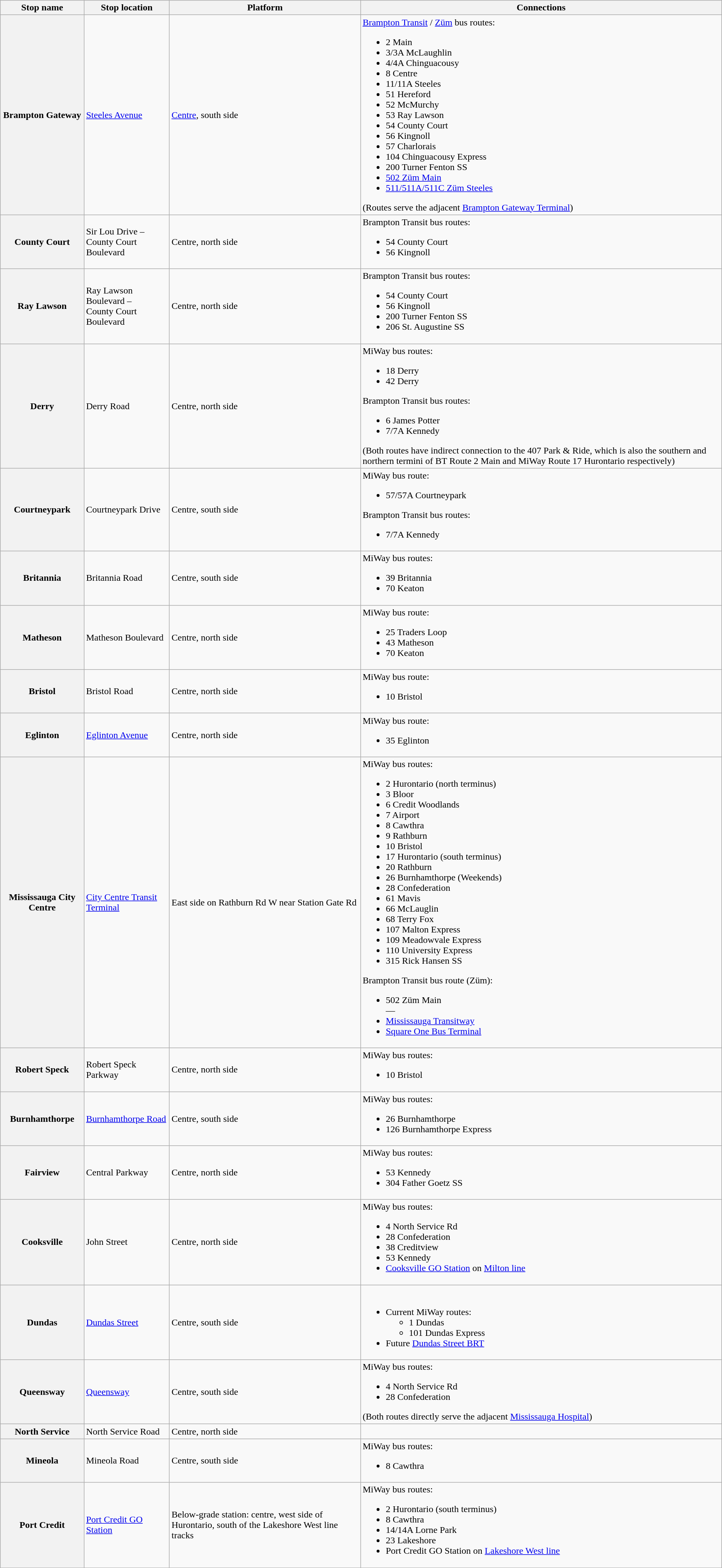<table class="wikitable">
<tr>
<th>Stop name</th>
<th>Stop location</th>
<th>Platform</th>
<th>Connections</th>
</tr>
<tr>
<th>Brampton Gateway</th>
<td><a href='#'>Steeles Avenue</a></td>
<td><a href='#'>Centre</a>, south side</td>
<td><a href='#'>Brampton Transit</a> / <a href='#'>Züm</a> bus routes:<br><ul><li>2 Main</li><li>3/3A McLaughlin</li><li>4/4A Chinguacousy</li><li>8 Centre</li><li>11/11A Steeles</li><li>51 Hereford</li><li>52 McMurchy</li><li>53 Ray Lawson</li><li>54 County Court</li><li>56 Kingnoll</li><li>57 Charlorais</li><li>104 Chinguacousy Express</li><li>200 Turner Fenton SS</li><li> <a href='#'>502 Züm Main</a></li><li> <a href='#'>511/511A/511C Züm Steeles</a></li></ul>(Routes serve the adjacent <a href='#'>Brampton Gateway Terminal</a>)</td>
</tr>
<tr>
<th>County Court</th>
<td>Sir Lou Drive – <br> County Court Boulevard</td>
<td>Centre, north side</td>
<td>Brampton Transit bus routes:<br><ul><li>54 County Court</li><li>56 Kingnoll</li></ul></td>
</tr>
<tr>
<th>Ray Lawson</th>
<td>Ray Lawson Boulevard – <br> County Court Boulevard</td>
<td>Centre, north side</td>
<td>Brampton Transit bus routes:<br><ul><li>54 County Court</li><li>56 Kingnoll</li><li>200 Turner Fenton SS</li><li>206 St. Augustine SS</li></ul></td>
</tr>
<tr>
<th>Derry</th>
<td>Derry Road</td>
<td>Centre, north side</td>
<td>MiWay bus routes:<br><ul><li>18 Derry</li><li>42 Derry</li></ul>Brampton Transit bus routes:<ul><li>6 James Potter</li><li>7/7A Kennedy</li></ul>(Both routes have indirect connection to the 407 Park & Ride, which is also the southern and northern termini of BT Route 2 Main and MiWay Route 17 Hurontario respectively)</td>
</tr>
<tr>
<th>Courtneypark</th>
<td>Courtneypark Drive</td>
<td>Centre, south side</td>
<td>MiWay bus route:<br><ul><li>57/57A Courtneypark</li></ul>Brampton Transit bus routes:<ul><li>7/7A Kennedy</li></ul></td>
</tr>
<tr>
<th>Britannia</th>
<td>Britannia Road</td>
<td>Centre, south side</td>
<td>MiWay bus routes:<br><ul><li>39 Britannia</li><li>70 Keaton</li></ul></td>
</tr>
<tr>
<th>Matheson</th>
<td>Matheson Boulevard</td>
<td>Centre, north side</td>
<td>MiWay bus route:<br><ul><li>25 Traders Loop</li><li>43 Matheson</li><li>70 Keaton</li></ul></td>
</tr>
<tr>
<th>Bristol</th>
<td>Bristol Road</td>
<td>Centre, north side</td>
<td>MiWay bus route:<br><ul><li>10 Bristol</li></ul></td>
</tr>
<tr>
<th>Eglinton</th>
<td><a href='#'>Eglinton Avenue</a></td>
<td>Centre, north side</td>
<td>MiWay bus route:<br><ul><li>35 Eglinton</li></ul></td>
</tr>
<tr>
<th>Mississauga City Centre</th>
<td><a href='#'>City Centre Transit Terminal</a></td>
<td>East side on Rathburn Rd W near Station Gate Rd</td>
<td>MiWay bus routes:<br><ul><li>2 Hurontario (north terminus)</li><li>3 Bloor</li><li>6 Credit Woodlands</li><li>7 Airport</li><li>8 Cawthra</li><li>9 Rathburn</li><li>10 Bristol</li><li>17 Hurontario (south terminus)</li><li>20 Rathburn</li><li>26 Burnhamthorpe (Weekends)</li><li>28 Confederation</li><li>61 Mavis</li><li>66 McLauglin</li><li>68 Terry Fox</li><li>107 Malton Express</li><li>109 Meadowvale Express</li><li>110 University Express</li><li>315 Rick Hansen SS</li></ul>Brampton Transit bus route (Züm):<ul><li> 502 Züm Main<br>—</li><li> <a href='#'>Mississauga Transitway</a></li><li>  <a href='#'>Square One Bus Terminal</a></li></ul></td>
</tr>
<tr>
<th>Robert Speck</th>
<td>Robert Speck Parkway</td>
<td>Centre, north side</td>
<td>MiWay bus routes:<br><ul><li>10 Bristol</li></ul></td>
</tr>
<tr>
<th>Burnhamthorpe</th>
<td><a href='#'>Burnhamthorpe Road</a></td>
<td>Centre, south side</td>
<td>MiWay bus routes:<br><ul><li>26 Burnhamthorpe</li><li>126 Burnhamthorpe Express</li></ul></td>
</tr>
<tr>
<th>Fairview</th>
<td>Central Parkway</td>
<td>Centre, north side</td>
<td>MiWay bus routes:<br><ul><li>53 Kennedy</li><li>304 Father Goetz SS</li></ul></td>
</tr>
<tr>
<th>Cooksville</th>
<td>John Street</td>
<td>Centre, north side</td>
<td>MiWay bus routes:<br><ul><li>4 North Service Rd</li><li>28 Confederation</li><li>38 Creditview</li><li>53 Kennedy</li><li>  <a href='#'>Cooksville GO Station</a> on  <a href='#'>Milton line</a></li></ul></td>
</tr>
<tr>
<th>Dundas</th>
<td><a href='#'>Dundas Street</a></td>
<td>Centre, south side</td>
<td><br><ul><li>Current MiWay routes:<ul><li>1 Dundas</li><li>101 Dundas Express</li></ul></li><li>Future <a href='#'>Dundas Street BRT</a></li></ul></td>
</tr>
<tr>
<th>Queensway</th>
<td><a href='#'>Queensway</a></td>
<td>Centre, south side</td>
<td>MiWay bus routes:<br><ul><li>4 North Service Rd</li><li>28 Confederation</li></ul>(Both routes directly serve the adjacent <a href='#'>Mississauga Hospital</a>)</td>
</tr>
<tr>
<th>North Service</th>
<td>North Service Road</td>
<td>Centre, north side</td>
<td></td>
</tr>
<tr>
<th>Mineola</th>
<td>Mineola Road</td>
<td>Centre, south side</td>
<td>MiWay bus routes:<br><ul><li>8 Cawthra</li></ul></td>
</tr>
<tr>
<th>Port Credit</th>
<td><a href='#'>Port Credit GO Station</a></td>
<td>Below-grade station: centre, west side of Hurontario, south of the Lakeshore West line tracks</td>
<td>MiWay bus routes:<br><ul><li>2 Hurontario (south terminus)</li><li>8 Cawthra</li><li>14/14A Lorne Park</li><li>23 Lakeshore</li><li> Port Credit GO Station on <a href='#'>Lakeshore West line</a></li></ul></td>
</tr>
</table>
